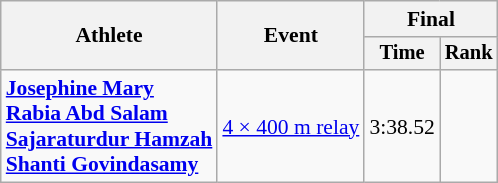<table class="wikitable" style="font-size:90%">
<tr>
<th rowspan="2">Athlete</th>
<th rowspan="2">Event</th>
<th colspan="2">Final</th>
</tr>
<tr style="font-size:95%">
<th>Time</th>
<th>Rank</th>
</tr>
<tr align=center>
<td align=left><strong><a href='#'>Josephine Mary</a><br><a href='#'>Rabia Abd Salam</a><br><a href='#'>Sajaraturdur Hamzah</a><br><a href='#'>Shanti Govindasamy</a></strong></td>
<td align=left><a href='#'>4 × 400 m relay</a></td>
<td>3:38.52</td>
<td></td>
</tr>
</table>
